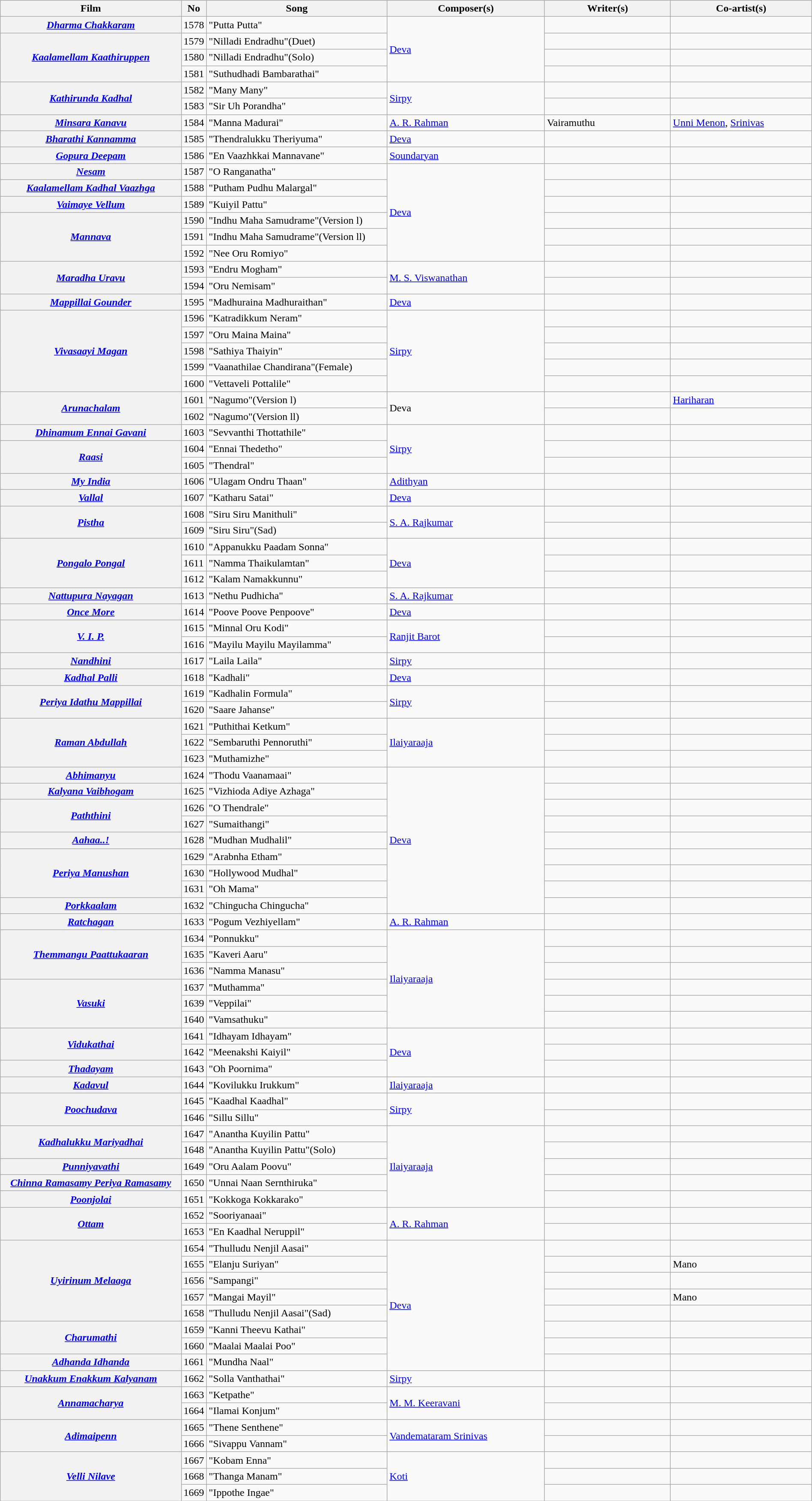<table class="wikitable plainrowheaders" width="100%" textcolor:#000;">
<tr>
<th scope="col" width=23%><strong>Film</strong></th>
<th><strong>No</strong></th>
<th scope="col" width=23%><strong>Song</strong></th>
<th scope="col" width=20%><strong>Composer(s)</strong></th>
<th scope="col" width=16%><strong>Writer(s)</strong></th>
<th scope="col" width=18%><strong>Co-artist(s)</strong></th>
</tr>
<tr>
<th><em><a href='#'>Dharma Chakkaram</a></em></th>
<td>1578</td>
<td>"Putta Putta"</td>
<td rowspan="4"><a href='#'>Deva</a></td>
<td></td>
<td></td>
</tr>
<tr>
<th rowspan="3"><em><a href='#'>Kaalamellam Kaathiruppen</a></em></th>
<td>1579</td>
<td>"Nilladi Endradhu"(Duet)</td>
<td></td>
<td></td>
</tr>
<tr>
<td>1580</td>
<td>"Nilladi Endradhu"(Solo)</td>
<td></td>
<td></td>
</tr>
<tr>
<td>1581</td>
<td>"Suthudhadi Bambarathai"</td>
<td></td>
<td></td>
</tr>
<tr>
<th rowspan="2"><em><a href='#'>Kathirunda Kadhal</a></em></th>
<td>1582</td>
<td>"Many Many"</td>
<td rowspan="2"><a href='#'>Sirpy</a></td>
<td></td>
<td></td>
</tr>
<tr>
<td>1583</td>
<td>"Sir Uh Porandha"</td>
<td></td>
<td></td>
</tr>
<tr>
<th><em><a href='#'>Minsara Kanavu</a></em></th>
<td>1584</td>
<td>"Manna Madurai"</td>
<td><a href='#'>A. R. Rahman</a></td>
<td>Vairamuthu</td>
<td><a href='#'>Unni Menon</a>, <a href='#'>Srinivas</a></td>
</tr>
<tr>
<th><em><a href='#'>Bharathi Kannamma</a></em></th>
<td>1585</td>
<td>"Thendralukku Theriyuma"</td>
<td><a href='#'>Deva</a></td>
<td></td>
<td></td>
</tr>
<tr>
<th><em><a href='#'>Gopura Deepam</a></em></th>
<td>1586</td>
<td>"En Vaazhkkai Mannavane"</td>
<td><a href='#'>Soundaryan</a></td>
<td></td>
<td></td>
</tr>
<tr>
<th><em><a href='#'>Nesam</a></em></th>
<td>1587</td>
<td>"O Ranganatha"</td>
<td rowspan="6"><a href='#'>Deva</a></td>
<td></td>
<td></td>
</tr>
<tr>
<th><em><a href='#'>Kaalamellam Kadhal Vaazhga</a></em></th>
<td>1588</td>
<td>"Putham Pudhu Malargal"</td>
<td></td>
<td></td>
</tr>
<tr>
<th><em><a href='#'>Vaimaye Vellum</a></em></th>
<td>1589</td>
<td>"Kuiyil Pattu"</td>
<td></td>
<td></td>
</tr>
<tr>
<th rowspan="3"><a href='#'><em>Mannava</em></a></th>
<td>1590</td>
<td>"Indhu Maha Samudrame"(Version l)</td>
<td></td>
<td></td>
</tr>
<tr>
<td>1591</td>
<td>"Indhu Maha Samudrame"(Version ll)</td>
<td></td>
<td></td>
</tr>
<tr>
<td>1592</td>
<td>"Nee Oru Romiyo"</td>
<td></td>
<td></td>
</tr>
<tr>
<th rowspan="2"><a href='#'><em>Maradha Uravu</em></a></th>
<td>1593</td>
<td>"Endru Mogham"</td>
<td rowspan="2"><a href='#'>M. S. Viswanathan</a></td>
<td></td>
<td></td>
</tr>
<tr>
<td>1594</td>
<td>"Oru Nemisam"</td>
<td></td>
<td></td>
</tr>
<tr>
<th><em><a href='#'>Mappillai Gounder</a></em></th>
<td>1595</td>
<td>"Madhuraina Madhuraithan"</td>
<td><a href='#'>Deva</a></td>
<td></td>
<td></td>
</tr>
<tr>
<th rowspan="5"><em><a href='#'>Vivasaayi Magan</a></em></th>
<td>1596</td>
<td>"Katradikkum Neram"</td>
<td rowspan="5"><a href='#'>Sirpy</a></td>
<td></td>
<td></td>
</tr>
<tr>
<td>1597</td>
<td>"Oru Maina Maina"</td>
<td></td>
<td></td>
</tr>
<tr>
<td>1598</td>
<td>"Sathiya Thaiyin"</td>
<td></td>
<td></td>
</tr>
<tr>
<td>1599</td>
<td>"Vaanathilae Chandirana"(Female)</td>
<td></td>
<td></td>
</tr>
<tr>
<td>1600</td>
<td>"Vettaveli Pottalile"</td>
<td></td>
<td></td>
</tr>
<tr>
<th rowspan="2"><em><a href='#'>Arunachalam</a></em></th>
<td>1601</td>
<td>"Nagumo"(Version l)</td>
<td rowspan="2">Deva</td>
<td></td>
<td><a href='#'>Hariharan</a></td>
</tr>
<tr>
<td>1602</td>
<td>"Nagumo"(Version ll)</td>
<td></td>
<td></td>
</tr>
<tr>
<th><em><a href='#'>Dhinamum Ennai Gavani</a></em></th>
<td>1603</td>
<td>"Sevvanthi Thottathile"</td>
<td rowspan="3"><a href='#'>Sirpy</a></td>
<td></td>
<td></td>
</tr>
<tr>
<th rowspan="2"><em><a href='#'>Raasi</a></em></th>
<td>1604</td>
<td>"Ennai Thedetho"</td>
<td></td>
<td></td>
</tr>
<tr>
<td>1605</td>
<td>"Thendral"</td>
<td></td>
<td></td>
</tr>
<tr>
<th><a href='#'><em>My India</em></a></th>
<td>1606</td>
<td>"Ulagam Ondru Thaan"</td>
<td><a href='#'>Adithyan</a></td>
<td></td>
<td></td>
</tr>
<tr>
<th><em><a href='#'>Vallal</a></em></th>
<td>1607</td>
<td>"Katharu Satai"</td>
<td><a href='#'>Deva</a></td>
<td></td>
<td></td>
</tr>
<tr>
<th rowspan="2"><em><a href='#'>Pistha</a></em></th>
<td>1608</td>
<td>"Siru Siru Manithuli"</td>
<td rowspan="2"><a href='#'>S. A. Rajkumar</a></td>
<td></td>
<td></td>
</tr>
<tr>
<td>1609</td>
<td>"Siru Siru"(Sad)</td>
<td></td>
<td></td>
</tr>
<tr>
<th rowspan="3"><em><a href='#'>Pongalo Pongal</a></em></th>
<td>1610</td>
<td>"Appanukku Paadam Sonna"</td>
<td rowspan="3"><a href='#'>Deva</a></td>
<td></td>
<td></td>
</tr>
<tr>
<td>1611</td>
<td>"Namma Thaikulamtan"</td>
<td></td>
<td></td>
</tr>
<tr>
<td>1612</td>
<td>"Kalam Namakkunnu"</td>
<td></td>
<td></td>
</tr>
<tr>
<th><em><a href='#'>Nattupura Nayagan</a></em></th>
<td>1613</td>
<td>"Nethu Pudhicha"</td>
<td><a href='#'>S. A. Rajkumar</a></td>
<td></td>
<td></td>
</tr>
<tr>
<th><a href='#'><em>Once More</em></a></th>
<td>1614</td>
<td>"Poove Poove Penpoove"</td>
<td><a href='#'>Deva</a></td>
<td></td>
<td></td>
</tr>
<tr>
<th rowspan="2"><a href='#'><em>V. I. P.</em></a></th>
<td>1615</td>
<td>"Minnal Oru Kodi"</td>
<td rowspan="2"><a href='#'>Ranjit Barot</a></td>
<td></td>
<td></td>
</tr>
<tr>
<td>1616</td>
<td>"Mayilu Mayilu Mayilamma"</td>
<td></td>
<td></td>
</tr>
<tr>
<th><em><a href='#'>Nandhini</a></em></th>
<td>1617</td>
<td>"Laila Laila"</td>
<td><a href='#'>Sirpy</a></td>
<td></td>
<td></td>
</tr>
<tr>
<th><em><a href='#'>Kadhal Palli</a></em></th>
<td>1618</td>
<td>"Kadhali"</td>
<td><a href='#'>Deva</a></td>
<td></td>
<td></td>
</tr>
<tr>
<th rowspan="2"><em><a href='#'>Periya Idathu Mappillai</a></em></th>
<td>1619</td>
<td>"Kadhalin Formula"</td>
<td rowspan="2"><a href='#'>Sirpy</a></td>
<td></td>
<td></td>
</tr>
<tr>
<td>1620</td>
<td>"Saare Jahanse"</td>
<td></td>
<td></td>
</tr>
<tr>
<th rowspan="3"><em><a href='#'>Raman Abdullah</a></em></th>
<td>1621</td>
<td>"Puthithai Ketkum"</td>
<td rowspan="3"><a href='#'>Ilaiyaraaja</a></td>
<td></td>
<td></td>
</tr>
<tr>
<td>1622</td>
<td>"Sembaruthi Pennoruthi"</td>
<td></td>
<td></td>
</tr>
<tr>
<td>1623</td>
<td>"Muthamizhe"</td>
<td></td>
<td></td>
</tr>
<tr>
<th><a href='#'><em>Abhimanyu</em></a></th>
<td>1624</td>
<td>"Thodu Vaanamaai"</td>
<td rowspan="9"><a href='#'>Deva</a></td>
<td></td>
<td></td>
</tr>
<tr>
<th><a href='#'><em>Kalyana Vaibhogam</em></a></th>
<td>1625</td>
<td>"Vizhioda Adiye Azhaga"</td>
<td></td>
<td></td>
</tr>
<tr>
<th rowspan="2"><a href='#'><em>Paththini</em></a></th>
<td>1626</td>
<td>"O Thendrale"</td>
<td></td>
<td></td>
</tr>
<tr>
<td>1627</td>
<td>"Sumaithangi"</td>
<td></td>
<td></td>
</tr>
<tr>
<th><em><a href='#'>Aahaa..!</a></em></th>
<td>1628</td>
<td>"Mudhan Mudhalil"</td>
<td></td>
<td></td>
</tr>
<tr>
<th rowspan="3"><em><a href='#'>Periya Manushan</a></em></th>
<td>1629</td>
<td>"Arabnha Etham"</td>
<td></td>
<td></td>
</tr>
<tr>
<td>1630</td>
<td>"Hollywood Mudhal"</td>
<td></td>
<td></td>
</tr>
<tr>
<td>1631</td>
<td>"Oh Mama"</td>
<td></td>
<td></td>
</tr>
<tr>
<th><em><a href='#'>Porkkaalam</a></em></th>
<td>1632</td>
<td>"Chingucha Chingucha"</td>
<td></td>
<td></td>
</tr>
<tr>
<th><em><a href='#'>Ratchagan</a></em></th>
<td>1633</td>
<td>"Pogum Vezhiyellam"</td>
<td><a href='#'>A. R. Rahman</a></td>
<td></td>
<td></td>
</tr>
<tr>
<th rowspan="3"><em><a href='#'>Themmangu Paattukaaran</a></em></th>
<td>1634</td>
<td>"Ponnukku"</td>
<td rowspan="6"><a href='#'>Ilaiyaraaja</a></td>
<td></td>
<td></td>
</tr>
<tr>
<td>1635</td>
<td>"Kaveri Aaru"</td>
<td></td>
<td></td>
</tr>
<tr>
<td>1636</td>
<td>"Namma Manasu"</td>
<td></td>
<td></td>
</tr>
<tr>
<th rowspan="3"><a href='#'><em>Vasuki</em></a></th>
<td>1637</td>
<td>"Muthamma"</td>
<td></td>
<td></td>
</tr>
<tr>
<td>1639</td>
<td>"Veppilai"</td>
<td></td>
<td></td>
</tr>
<tr>
<td>1640</td>
<td>"Vamsathuku"</td>
<td></td>
<td></td>
</tr>
<tr>
<th rowspan="2"><a href='#'><em>Vidukathai</em></a></th>
<td>1641</td>
<td>"Idhayam Idhayam"</td>
<td rowspan="3"><a href='#'>Deva</a></td>
<td></td>
<td></td>
</tr>
<tr>
<td>1642</td>
<td>"Meenakshi Kaiyil"</td>
<td></td>
<td></td>
</tr>
<tr>
<th><em><a href='#'>Thadayam</a></em></th>
<td>1643</td>
<td>"Oh Poornima"</td>
<td></td>
<td></td>
</tr>
<tr>
<th><em><a href='#'>Kadavul</a></em></th>
<td>1644</td>
<td>"Kovilukku Irukkum"</td>
<td><a href='#'>Ilaiyaraaja</a></td>
<td></td>
<td></td>
</tr>
<tr>
<th rowspan="2"><em><a href='#'>Poochudava</a></em></th>
<td>1645</td>
<td>"Kaadhal Kaadhal"</td>
<td rowspan="2"><a href='#'>Sirpy</a></td>
<td></td>
<td></td>
</tr>
<tr>
<td>1646</td>
<td>"Sillu Sillu"</td>
<td></td>
<td></td>
</tr>
<tr>
<th rowspan="2"><em><a href='#'>Kadhalukku Mariyadhai</a></em></th>
<td>1647</td>
<td>"Anantha Kuyilin Pattu"</td>
<td rowspan="5"><a href='#'>Ilaiyaraaja</a></td>
<td></td>
<td></td>
</tr>
<tr>
<td>1648</td>
<td>"Anantha Kuyilin Pattu"(Solo)</td>
<td></td>
<td></td>
</tr>
<tr>
<th><em><a href='#'>Punniyavathi</a></em></th>
<td>1649</td>
<td>"Oru Aalam Poovu"</td>
<td></td>
<td></td>
</tr>
<tr>
<th><a href='#'><em>Chinna Ramasamy Periya Ramasamy</em></a></th>
<td>1650</td>
<td>"Unnai Naan Sernthiruka"</td>
<td></td>
<td></td>
</tr>
<tr>
<th><a href='#'><em>Poonjolai</em></a></th>
<td>1651</td>
<td>"Kokkoga Kokkarako"</td>
<td></td>
<td></td>
</tr>
<tr>
<th rowspan="2"><em><a href='#'>Ottam</a></em></th>
<td>1652</td>
<td>"Sooriyanaai"</td>
<td rowspan="2"><a href='#'>A. R. Rahman</a></td>
<td></td>
<td></td>
</tr>
<tr>
<td>1653</td>
<td>"En Kaadhal Neruppil"</td>
<td></td>
<td></td>
</tr>
<tr>
<th rowspan="5"><a href='#'><em>Uyirinum Melaaga</em></a></th>
<td>1654</td>
<td>"Thulludu Nenjil Aasai"</td>
<td rowspan="8"><a href='#'>Deva</a></td>
<td></td>
<td></td>
</tr>
<tr>
<td>1655</td>
<td>"Elanju Suriyan"</td>
<td></td>
<td>Mano</td>
</tr>
<tr>
<td>1656</td>
<td>"Sampangi"</td>
<td></td>
<td></td>
</tr>
<tr>
<td>1657</td>
<td>"Mangai Mayil"</td>
<td></td>
<td>Mano</td>
</tr>
<tr>
<td>1658</td>
<td>"Thulludu Nenjil Aasai"(Sad)</td>
<td></td>
<td></td>
</tr>
<tr>
<th rowspan="2"><em><a href='#'>Charumathi</a></em></th>
<td>1659</td>
<td>"Kanni Theevu Kathai"</td>
<td></td>
<td></td>
</tr>
<tr>
<td>1660</td>
<td>"Maalai Maalai Poo"</td>
<td></td>
<td></td>
</tr>
<tr>
<th><a href='#'><em>Adhanda Idhanda</em></a></th>
<td>1661</td>
<td>"Mundha Naal"</td>
<td></td>
<td></td>
</tr>
<tr>
<th><a href='#'><em>Unakkum Enakkum Kalyanam</em></a></th>
<td>1662</td>
<td>"Solla Vanthathai"</td>
<td><a href='#'>Sirpy</a></td>
<td></td>
<td></td>
</tr>
<tr>
<th rowspan="2"><a href='#'><em>Annamacharya</em></a></th>
<td>1663</td>
<td>"Ketpathe"</td>
<td rowspan="2"><a href='#'>M. M. Keeravani</a></td>
<td></td>
<td></td>
</tr>
<tr>
<td>1664</td>
<td>"Ilamai Konjum"</td>
<td></td>
<td></td>
</tr>
<tr>
<th rowspan="2"><a href='#'><em>Adimaipenn</em></a></th>
<td>1665</td>
<td>"Thene Senthene"</td>
<td rowspan="2"><a href='#'>Vandemataram Srinivas</a></td>
<td></td>
<td></td>
</tr>
<tr>
<td>1666</td>
<td>"Sivappu Vannam"</td>
<td></td>
<td></td>
</tr>
<tr>
<th rowspan="3"><a href='#'><em>Velli Nilave</em></a></th>
<td>1667</td>
<td>"Kobam Enna"</td>
<td rowspan="3"><a href='#'>Koti</a></td>
<td></td>
<td></td>
</tr>
<tr>
<td>1668</td>
<td>"Thanga Manam"</td>
<td></td>
<td></td>
</tr>
<tr>
<td>1669</td>
<td>"Ippothe Ingae"</td>
<td></td>
<td></td>
</tr>
</table>
